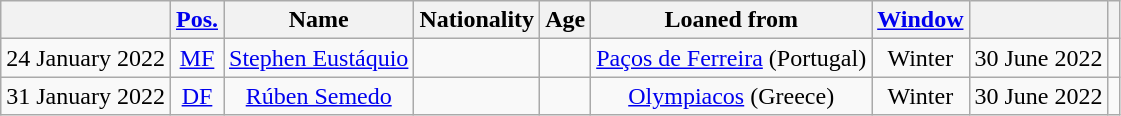<table class="wikitable sortable" style="text-align:center;">
<tr>
<th scope=col></th>
<th scope=col><a href='#'>Pos.</a></th>
<th scope=col>Name</th>
<th scope=col>Nationality</th>
<th scope=col>Age</th>
<th scope=col>Loaned from</th>
<th scope=col><a href='#'>Window</a></th>
<th scope=col></th>
<th scope=col class=unsortable></th>
</tr>
<tr>
<td>24 January 2022</td>
<td><a href='#'>MF</a></td>
<td><a href='#'>Stephen Eustáquio</a></td>
<td></td>
<td></td>
<td><a href='#'>Paços de Ferreira</a> (Portugal)</td>
<td>Winter</td>
<td>30 June 2022</td>
<td></td>
</tr>
<tr>
<td>31 January 2022</td>
<td><a href='#'>DF</a></td>
<td><a href='#'>Rúben Semedo</a></td>
<td></td>
<td></td>
<td><a href='#'>Olympiacos</a> (Greece)</td>
<td>Winter</td>
<td>30 June 2022</td>
<td></td>
</tr>
</table>
